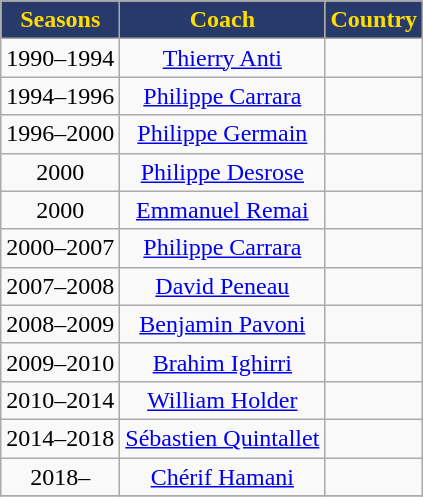<table class="wikitable" style="text-align: center;">
<tr>
<th style="color:#FFDD00; background:#273A69">Seasons</th>
<th style="color:#FFDD00; background:#273A69">Coach</th>
<th style="color:#FFDD00; background:#273A69">Country</th>
</tr>
<tr>
<td style="text-align: center">1990–1994</td>
<td style="text-align: center"><a href='#'>Thierry Anti</a></td>
<td style="text-align: center"></td>
</tr>
<tr>
<td style="text-align: center">1994–1996</td>
<td style="text-align: center"><a href='#'>Philippe Carrara</a></td>
<td style="text-align: center"></td>
</tr>
<tr>
<td style="text-align: center">1996–2000</td>
<td style="text-align: center"><a href='#'>Philippe Germain</a></td>
<td style="text-align: center"></td>
</tr>
<tr>
<td style="text-align: center">2000</td>
<td style="text-align: center"><a href='#'>Philippe Desrose</a></td>
<td style="text-align: center"></td>
</tr>
<tr>
<td style="text-align: center">2000</td>
<td style="text-align: center"><a href='#'>Emmanuel Remai</a></td>
<td style="text-align: center"></td>
</tr>
<tr>
<td style="text-align: center">2000–2007</td>
<td style="text-align: center"><a href='#'>Philippe Carrara</a></td>
<td style="text-align: center"></td>
</tr>
<tr>
<td style="text-align: center">2007–2008</td>
<td style="text-align: center"><a href='#'>David Peneau</a></td>
<td style="text-align: center"></td>
</tr>
<tr>
<td style="text-align: center">2008–2009</td>
<td style="text-align: center"><a href='#'>Benjamin Pavoni</a></td>
<td style="text-align: center"></td>
</tr>
<tr>
<td style="text-align: center">2009–2010</td>
<td style="text-align: center"><a href='#'>Brahim Ighirri</a></td>
<td style="text-align: center"></td>
</tr>
<tr>
<td style="text-align: center">2010–2014</td>
<td style="text-align: center"><a href='#'>William Holder</a></td>
<td style="text-align: center"></td>
</tr>
<tr>
<td style="text-align: center">2014–2018</td>
<td style="text-align: center"><a href='#'>Sébastien Quintallet</a></td>
<td style="text-align: center"></td>
</tr>
<tr>
<td style="text-align: center">2018–</td>
<td style="text-align: center"><a href='#'>Chérif Hamani</a></td>
<td style="text-align: center"></td>
</tr>
<tr>
</tr>
</table>
